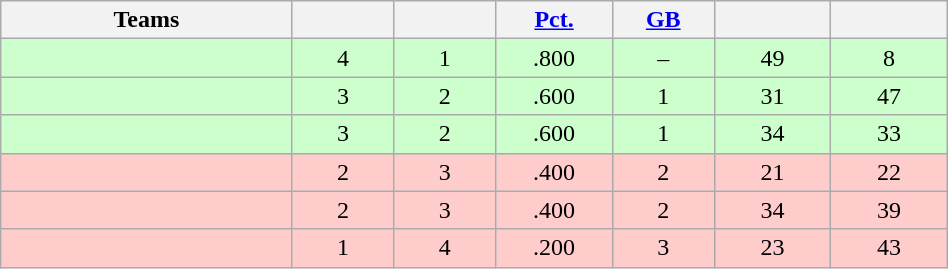<table class="wikitable" width="50%" style="text-align:center;">
<tr>
<th width="20%">Teams</th>
<th width="7%"></th>
<th width="7%"></th>
<th width="8%"><a href='#'>Pct.</a></th>
<th width="7%"><a href='#'>GB</a></th>
<th width="8%"></th>
<th width="8%"></th>
</tr>
<tr bgcolor="#cfc">
<td align=left></td>
<td>4</td>
<td>1</td>
<td>.800</td>
<td>–</td>
<td>49</td>
<td>8</td>
</tr>
<tr bgcolor="#cfc">
<td align=left></td>
<td>3</td>
<td>2</td>
<td>.600</td>
<td>1</td>
<td>31</td>
<td>47</td>
</tr>
<tr bgcolor="#cfc">
<td align=left></td>
<td>3</td>
<td>2</td>
<td>.600</td>
<td>1</td>
<td>34</td>
<td>33</td>
</tr>
<tr bgcolor="#fcc">
<td align=left></td>
<td>2</td>
<td>3</td>
<td>.400</td>
<td>2</td>
<td>21</td>
<td>22</td>
</tr>
<tr bgcolor="#fcc">
<td align=left></td>
<td>2</td>
<td>3</td>
<td>.400</td>
<td>2</td>
<td>34</td>
<td>39</td>
</tr>
<tr bgcolor="#fcc">
<td align=left></td>
<td>1</td>
<td>4</td>
<td>.200</td>
<td>3</td>
<td>23</td>
<td>43</td>
</tr>
</table>
